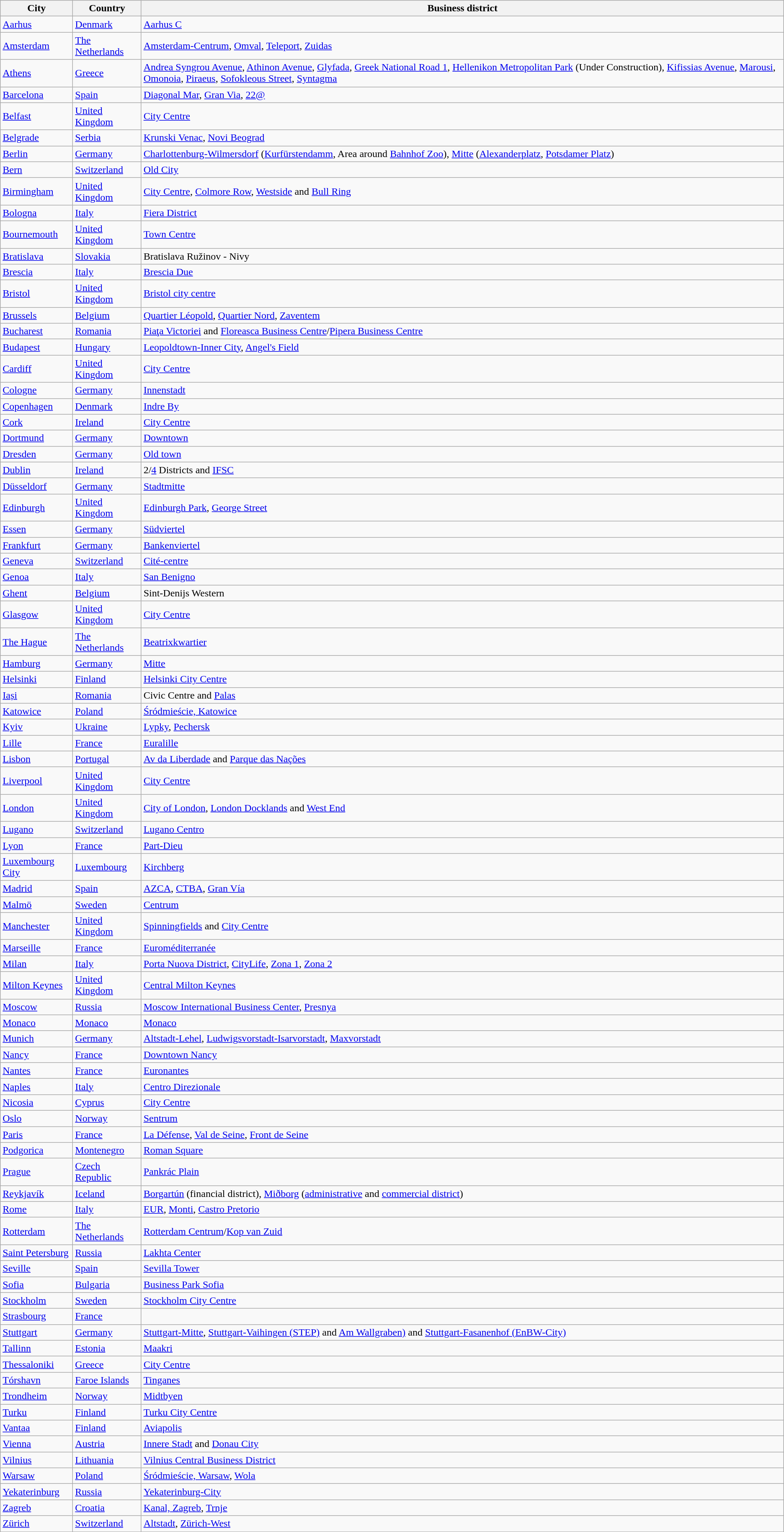<table class="sortable wikitable">
<tr>
<th>City</th>
<th>Country</th>
<th>Business district</th>
</tr>
<tr>
<td><a href='#'>Aarhus</a></td>
<td><a href='#'>Denmark</a></td>
<td><a href='#'>Aarhus C</a></td>
</tr>
<tr>
<td><a href='#'>Amsterdam</a></td>
<td data-sort-value="Netherlands"><a href='#'>The Netherlands</a></td>
<td><a href='#'>Amsterdam-Centrum</a>, <a href='#'>Omval</a>, <a href='#'>Teleport</a>, <a href='#'>Zuidas</a></td>
</tr>
<tr>
<td><a href='#'>Athens</a></td>
<td><a href='#'>Greece</a></td>
<td><a href='#'>Andrea Syngrou Avenue</a>, <a href='#'>Athinon Avenue</a>, <a href='#'>Glyfada</a>, <a href='#'>Greek National Road 1</a>, <a href='#'>Hellenikon Metropolitan Park</a> (Under Construction), <a href='#'>Kifissias Avenue</a>, <a href='#'>Marousi</a>, <a href='#'>Omonoia</a>,  <a href='#'>Piraeus</a>, <a href='#'>Sofokleous Street</a>, <a href='#'>Syntagma</a></td>
</tr>
<tr>
<td><a href='#'>Barcelona</a></td>
<td><a href='#'>Spain</a></td>
<td><a href='#'>Diagonal Mar</a>, <a href='#'>Gran Via</a>, <a href='#'>22@</a></td>
</tr>
<tr>
<td><a href='#'>Belfast</a></td>
<td><a href='#'>United Kingdom</a></td>
<td><a href='#'>City Centre</a></td>
</tr>
<tr>
<td><a href='#'>Belgrade</a></td>
<td><a href='#'>Serbia</a></td>
<td><a href='#'>Krunski Venac</a>, <a href='#'>Novi Beograd</a></td>
</tr>
<tr>
<td><a href='#'>Berlin</a></td>
<td><a href='#'>Germany</a></td>
<td><a href='#'>Charlottenburg-Wilmersdorf</a> (<a href='#'>Kurfürstendamm</a>, Area around <a href='#'>Bahnhof Zoo</a>), <a href='#'>Mitte</a> (<a href='#'>Alexanderplatz</a>, <a href='#'>Potsdamer Platz</a>)</td>
</tr>
<tr>
<td><a href='#'>Bern</a></td>
<td><a href='#'>Switzerland</a></td>
<td><a href='#'>Old City</a></td>
</tr>
<tr>
<td><a href='#'>Birmingham</a></td>
<td><a href='#'>United Kingdom</a></td>
<td><a href='#'>City Centre</a>, <a href='#'>Colmore Row</a>, <a href='#'>Westside</a> and <a href='#'>Bull Ring</a></td>
</tr>
<tr>
<td><a href='#'>Bologna</a></td>
<td><a href='#'>Italy</a></td>
<td><a href='#'>Fiera District</a></td>
</tr>
<tr>
<td><a href='#'>Bournemouth</a></td>
<td><a href='#'>United Kingdom</a></td>
<td><a href='#'>Town Centre</a></td>
</tr>
<tr>
<td><a href='#'>Bratislava</a></td>
<td><a href='#'>Slovakia</a></td>
<td>Bratislava Ružinov - Nivy</td>
</tr>
<tr>
<td><a href='#'>Brescia</a></td>
<td><a href='#'>Italy</a></td>
<td><a href='#'>Brescia Due</a></td>
</tr>
<tr>
<td><a href='#'>Bristol</a></td>
<td><a href='#'>United Kingdom</a></td>
<td><a href='#'>Bristol city centre</a></td>
</tr>
<tr>
<td><a href='#'>Brussels</a></td>
<td><a href='#'>Belgium</a></td>
<td><a href='#'>Quartier Léopold</a>, <a href='#'>Quartier Nord</a>, <a href='#'>Zaventem</a></td>
</tr>
<tr>
<td><a href='#'>Bucharest</a></td>
<td><a href='#'>Romania</a></td>
<td><a href='#'>Piaţa Victoriei</a> and <a href='#'>Floreasca Business Centre</a>/<a href='#'>Pipera Business Centre</a></td>
</tr>
<tr>
<td><a href='#'>Budapest</a></td>
<td><a href='#'>Hungary</a></td>
<td><a href='#'>Leopoldtown-Inner City</a>, <a href='#'>Angel's Field</a></td>
</tr>
<tr>
<td><a href='#'>Cardiff</a></td>
<td><a href='#'>United Kingdom</a></td>
<td><a href='#'>City Centre</a></td>
</tr>
<tr>
<td><a href='#'>Cologne</a></td>
<td><a href='#'>Germany</a></td>
<td><a href='#'>Innenstadt</a></td>
</tr>
<tr>
<td><a href='#'>Copenhagen</a></td>
<td><a href='#'>Denmark</a></td>
<td><a href='#'>Indre By</a></td>
</tr>
<tr>
<td><a href='#'>Cork</a></td>
<td><a href='#'>Ireland</a></td>
<td><a href='#'>City Centre</a></td>
</tr>
<tr>
<td><a href='#'>Dortmund</a></td>
<td><a href='#'>Germany</a></td>
<td><a href='#'>Downtown</a></td>
</tr>
<tr>
<td><a href='#'>Dresden</a></td>
<td><a href='#'>Germany</a></td>
<td><a href='#'>Old town</a></td>
</tr>
<tr>
<td><a href='#'>Dublin</a></td>
<td><a href='#'>Ireland</a></td>
<td>2/<a href='#'>4</a> Districts and <a href='#'>IFSC</a></td>
</tr>
<tr>
<td><a href='#'>Düsseldorf</a></td>
<td><a href='#'>Germany</a></td>
<td><a href='#'>Stadtmitte</a></td>
</tr>
<tr>
<td><a href='#'>Edinburgh</a></td>
<td><a href='#'>United Kingdom</a></td>
<td><a href='#'>Edinburgh Park</a>, <a href='#'>George Street</a></td>
</tr>
<tr>
<td><a href='#'>Essen</a></td>
<td><a href='#'>Germany</a></td>
<td><a href='#'>Südviertel</a></td>
</tr>
<tr>
<td><a href='#'>Frankfurt</a></td>
<td><a href='#'>Germany</a></td>
<td><a href='#'>Bankenviertel</a></td>
</tr>
<tr>
<td><a href='#'>Geneva</a></td>
<td><a href='#'>Switzerland</a></td>
<td><a href='#'>Cité-centre</a></td>
</tr>
<tr>
<td><a href='#'>Genoa</a></td>
<td><a href='#'>Italy</a></td>
<td><a href='#'>San Benigno</a></td>
</tr>
<tr>
<td><a href='#'>Ghent</a></td>
<td><a href='#'>Belgium</a></td>
<td>Sint-Denijs Western</td>
</tr>
<tr>
<td><a href='#'>Glasgow</a></td>
<td><a href='#'>United Kingdom</a></td>
<td><a href='#'>City Centre</a></td>
</tr>
<tr>
<td data-sort-value="Hague"><a href='#'>The Hague</a></td>
<td data-sort-value="Netherlands"><a href='#'>The Netherlands</a></td>
<td><a href='#'>Beatrixkwartier</a></td>
</tr>
<tr>
<td><a href='#'>Hamburg</a></td>
<td><a href='#'>Germany</a></td>
<td><a href='#'>Mitte</a></td>
</tr>
<tr>
<td><a href='#'>Helsinki</a></td>
<td><a href='#'>Finland</a></td>
<td><a href='#'>Helsinki City Centre</a></td>
</tr>
<tr>
<td><a href='#'>Iași</a></td>
<td><a href='#'>Romania</a></td>
<td>Civic Centre and <a href='#'>Palas</a></td>
</tr>
<tr>
<td><a href='#'>Katowice</a></td>
<td><a href='#'>Poland</a></td>
<td><a href='#'>Śródmieście, Katowice</a></td>
</tr>
<tr>
<td><a href='#'>Kyiv</a></td>
<td><a href='#'>Ukraine</a></td>
<td><a href='#'>Lypky</a>, <a href='#'>Pechersk</a></td>
</tr>
<tr>
<td><a href='#'>Lille</a></td>
<td><a href='#'>France</a></td>
<td><a href='#'>Euralille</a></td>
</tr>
<tr>
<td><a href='#'>Lisbon</a></td>
<td><a href='#'>Portugal</a></td>
<td><a href='#'>Av da Liberdade</a> and <a href='#'>Parque das Nações</a></td>
</tr>
<tr>
<td><a href='#'>Liverpool</a></td>
<td><a href='#'>United Kingdom</a></td>
<td><a href='#'>City Centre</a></td>
</tr>
<tr>
<td><a href='#'>London</a></td>
<td><a href='#'>United Kingdom</a></td>
<td><a href='#'>City of London</a>, <a href='#'>London Docklands</a> and <a href='#'>West End</a></td>
</tr>
<tr>
<td><a href='#'>Lugano</a></td>
<td><a href='#'>Switzerland</a></td>
<td><a href='#'>Lugano Centro</a></td>
</tr>
<tr>
<td><a href='#'>Lyon</a></td>
<td><a href='#'>France</a></td>
<td><a href='#'>Part-Dieu</a></td>
</tr>
<tr>
<td><a href='#'>Luxembourg City</a></td>
<td><a href='#'>Luxembourg</a></td>
<td><a href='#'>Kirchberg</a></td>
</tr>
<tr>
<td><a href='#'>Madrid</a></td>
<td><a href='#'>Spain</a></td>
<td><a href='#'>AZCA</a>, <a href='#'>CTBA</a>, <a href='#'>Gran Vía</a></td>
</tr>
<tr>
<td><a href='#'>Malmö</a></td>
<td><a href='#'>Sweden</a></td>
<td><a href='#'>Centrum</a></td>
</tr>
<tr>
<td><a href='#'>Manchester</a></td>
<td><a href='#'>United Kingdom</a></td>
<td><a href='#'>Spinningfields</a> and <a href='#'>City Centre</a></td>
</tr>
<tr>
<td><a href='#'>Marseille</a></td>
<td><a href='#'>France</a></td>
<td><a href='#'>Euroméditerranée</a></td>
</tr>
<tr>
<td><a href='#'>Milan</a></td>
<td><a href='#'>Italy</a></td>
<td><a href='#'>Porta Nuova District</a>, <a href='#'>CityLife</a>, <a href='#'>Zona 1</a>, <a href='#'>Zona 2</a></td>
</tr>
<tr>
<td><a href='#'>Milton Keynes</a></td>
<td><a href='#'>United Kingdom</a></td>
<td><a href='#'>Central Milton Keynes</a></td>
</tr>
<tr>
<td><a href='#'>Moscow</a></td>
<td><a href='#'>Russia</a></td>
<td><a href='#'>Moscow International Business Center</a>, <a href='#'>Presnya</a></td>
</tr>
<tr>
<td><a href='#'>Monaco</a></td>
<td><a href='#'>Monaco</a></td>
<td><a href='#'>Monaco</a></td>
</tr>
<tr>
<td><a href='#'>Munich</a></td>
<td><a href='#'>Germany</a></td>
<td><a href='#'>Altstadt-Lehel</a>, <a href='#'>Ludwigsvorstadt-Isarvorstadt</a>, <a href='#'>Maxvorstadt</a></td>
</tr>
<tr>
<td><a href='#'>Nancy</a></td>
<td><a href='#'>France</a></td>
<td><a href='#'>Downtown Nancy</a></td>
</tr>
<tr>
<td><a href='#'>Nantes</a></td>
<td><a href='#'>France</a></td>
<td><a href='#'>Euronantes</a></td>
</tr>
<tr>
<td><a href='#'>Naples</a></td>
<td><a href='#'>Italy</a></td>
<td><a href='#'>Centro Direzionale</a></td>
</tr>
<tr>
<td><a href='#'>Nicosia</a></td>
<td><a href='#'>Cyprus</a></td>
<td><a href='#'>City Centre</a></td>
</tr>
<tr>
<td><a href='#'>Oslo</a></td>
<td><a href='#'>Norway</a></td>
<td><a href='#'>Sentrum</a></td>
</tr>
<tr>
<td><a href='#'>Paris</a></td>
<td><a href='#'>France</a></td>
<td><a href='#'>La Défense</a>, <a href='#'>Val de Seine</a>, <a href='#'>Front de Seine</a></td>
</tr>
<tr>
<td><a href='#'>Podgorica</a></td>
<td><a href='#'>Montenegro</a></td>
<td><a href='#'>Roman Square</a></td>
</tr>
<tr>
<td><a href='#'>Prague</a></td>
<td><a href='#'>Czech Republic</a></td>
<td><a href='#'>Pankrác Plain</a></td>
</tr>
<tr>
<td><a href='#'>Reykjavík</a></td>
<td><a href='#'>Iceland</a></td>
<td><a href='#'>Borgartún</a> (financial district), <a href='#'>Miðborg</a> (<a href='#'>administrative</a> and <a href='#'>commercial district</a>)</td>
</tr>
<tr>
<td><a href='#'>Rome</a></td>
<td><a href='#'>Italy</a></td>
<td><a href='#'>EUR</a>, <a href='#'>Monti</a>, <a href='#'>Castro Pretorio</a></td>
</tr>
<tr>
<td><a href='#'>Rotterdam</a></td>
<td data-sort-value="Netherlands"><a href='#'>The Netherlands</a></td>
<td><a href='#'>Rotterdam Centrum</a>/<a href='#'>Kop van Zuid</a></td>
</tr>
<tr>
<td><a href='#'>Saint Petersburg</a></td>
<td><a href='#'>Russia</a></td>
<td><a href='#'>Lakhta Center</a></td>
</tr>
<tr>
<td><a href='#'>Seville</a></td>
<td><a href='#'>Spain</a></td>
<td><a href='#'>Sevilla Tower</a></td>
</tr>
<tr>
<td><a href='#'>Sofia</a></td>
<td><a href='#'>Bulgaria</a></td>
<td><a href='#'>Business Park Sofia</a></td>
</tr>
<tr>
<td><a href='#'>Stockholm</a></td>
<td><a href='#'>Sweden</a></td>
<td><a href='#'>Stockholm City Centre</a></td>
</tr>
<tr>
<td><a href='#'>Strasbourg</a></td>
<td><a href='#'>France</a></td>
<td></td>
</tr>
<tr>
<td><a href='#'>Stuttgart</a></td>
<td><a href='#'>Germany</a></td>
<td><a href='#'>Stuttgart-Mitte</a>, <a href='#'>Stuttgart-Vaihingen (STEP)</a> and <a href='#'>Am Wallgraben)</a> and <a href='#'>Stuttgart-Fasanenhof (EnBW-City)</a></td>
</tr>
<tr>
<td><a href='#'>Tallinn</a></td>
<td><a href='#'>Estonia</a></td>
<td><a href='#'>Maakri</a></td>
</tr>
<tr>
<td><a href='#'>Thessaloniki</a></td>
<td><a href='#'>Greece</a></td>
<td><a href='#'>City Centre</a></td>
</tr>
<tr>
<td><a href='#'>Tórshavn</a></td>
<td><a href='#'>Faroe Islands</a></td>
<td><a href='#'>Tinganes</a></td>
</tr>
<tr>
<td><a href='#'>Trondheim</a></td>
<td><a href='#'>Norway</a></td>
<td><a href='#'>Midtbyen</a></td>
</tr>
<tr>
<td><a href='#'>Turku</a></td>
<td><a href='#'>Finland</a></td>
<td><a href='#'>Turku City Centre</a></td>
</tr>
<tr>
<td><a href='#'>Vantaa</a></td>
<td><a href='#'>Finland</a></td>
<td><a href='#'>Aviapolis</a></td>
</tr>
<tr>
<td><a href='#'>Vienna</a></td>
<td><a href='#'>Austria</a></td>
<td><a href='#'>Innere Stadt</a> and <a href='#'>Donau City</a></td>
</tr>
<tr>
<td><a href='#'>Vilnius</a></td>
<td><a href='#'>Lithuania</a></td>
<td><a href='#'>Vilnius Central Business District</a></td>
</tr>
<tr>
<td><a href='#'>Warsaw</a></td>
<td><a href='#'>Poland</a></td>
<td><a href='#'>Śródmieście, Warsaw</a>, <a href='#'>Wola</a></td>
</tr>
<tr>
<td><a href='#'>Yekaterinburg</a></td>
<td><a href='#'>Russia</a></td>
<td><a href='#'>Yekaterinburg-City</a></td>
</tr>
<tr>
<td><a href='#'>Zagreb</a></td>
<td><a href='#'>Croatia</a></td>
<td><a href='#'>Kanal, Zagreb</a>, <a href='#'>Trnje</a></td>
</tr>
<tr>
<td><a href='#'>Zürich</a></td>
<td><a href='#'>Switzerland</a></td>
<td><a href='#'>Altstadt</a>, <a href='#'>Zürich-West</a></td>
</tr>
</table>
